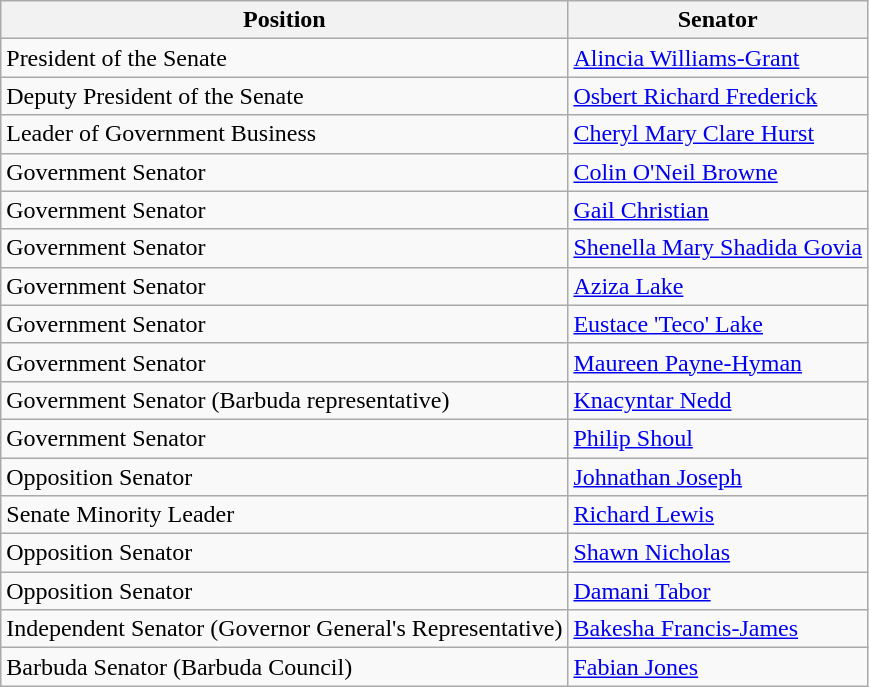<table class="wikitable">
<tr>
<th>Position</th>
<th>Senator</th>
</tr>
<tr>
<td>President of the Senate</td>
<td><a href='#'>Alincia Williams-Grant</a></td>
</tr>
<tr>
<td>Deputy President of the Senate</td>
<td><a href='#'>Osbert Richard Frederick</a></td>
</tr>
<tr>
<td>Leader of Government Business</td>
<td><a href='#'>Cheryl Mary Clare Hurst</a></td>
</tr>
<tr>
<td>Government Senator</td>
<td><a href='#'>Colin O'Neil Browne</a></td>
</tr>
<tr>
<td>Government Senator</td>
<td><a href='#'>Gail Christian</a></td>
</tr>
<tr>
<td>Government Senator</td>
<td><a href='#'>Shenella Mary Shadida Govia</a></td>
</tr>
<tr>
<td>Government Senator</td>
<td><a href='#'>Aziza Lake</a></td>
</tr>
<tr>
<td>Government Senator</td>
<td><a href='#'>Eustace 'Teco' Lake</a></td>
</tr>
<tr>
<td>Government Senator</td>
<td><a href='#'>Maureen Payne-Hyman</a></td>
</tr>
<tr>
<td>Government Senator (Barbuda representative)</td>
<td><a href='#'>Knacyntar Nedd</a></td>
</tr>
<tr>
<td>Government Senator</td>
<td><a href='#'>Philip Shoul</a></td>
</tr>
<tr>
<td>Opposition Senator</td>
<td><a href='#'>Johnathan Joseph</a></td>
</tr>
<tr>
<td>Senate Minority Leader</td>
<td><a href='#'>Richard Lewis</a></td>
</tr>
<tr>
<td>Opposition Senator</td>
<td><a href='#'>Shawn Nicholas</a></td>
</tr>
<tr>
<td>Opposition Senator</td>
<td><a href='#'>Damani Tabor</a></td>
</tr>
<tr>
<td>Independent Senator (Governor General's Representative)</td>
<td><a href='#'>Bakesha Francis-James</a></td>
</tr>
<tr>
<td>Barbuda Senator (Barbuda Council)</td>
<td><a href='#'>Fabian Jones</a></td>
</tr>
</table>
